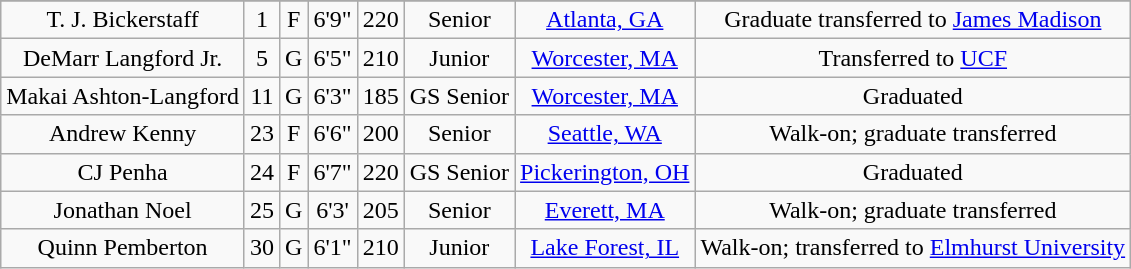<table class="wikitable sortable" style="text-align:center;">
<tr align=center>
</tr>
<tr>
<td>T. J. Bickerstaff</td>
<td>1</td>
<td>F</td>
<td>6'9"</td>
<td>220</td>
<td>Senior</td>
<td><a href='#'>Atlanta, GA</a></td>
<td>Graduate transferred to <a href='#'>James Madison</a></td>
</tr>
<tr>
<td>DeMarr Langford Jr.</td>
<td>5</td>
<td>G</td>
<td>6'5"</td>
<td>210</td>
<td>Junior</td>
<td><a href='#'>Worcester, MA</a></td>
<td>Transferred to <a href='#'>UCF</a></td>
</tr>
<tr>
<td>Makai Ashton-Langford</td>
<td>11</td>
<td>G</td>
<td>6'3"</td>
<td>185</td>
<td>GS Senior</td>
<td><a href='#'>Worcester, MA</a></td>
<td>Graduated</td>
</tr>
<tr>
<td>Andrew Kenny</td>
<td>23</td>
<td>F</td>
<td>6'6"</td>
<td>200</td>
<td>Senior</td>
<td><a href='#'>Seattle, WA</a></td>
<td>Walk-on; graduate transferred</td>
</tr>
<tr>
<td>CJ Penha</td>
<td>24</td>
<td>F</td>
<td>6'7"</td>
<td>220</td>
<td>GS Senior</td>
<td><a href='#'>Pickerington, OH</a></td>
<td>Graduated</td>
</tr>
<tr>
<td>Jonathan Noel</td>
<td>25</td>
<td>G</td>
<td>6'3'</td>
<td>205</td>
<td>Senior</td>
<td><a href='#'>Everett, MA</a></td>
<td>Walk-on; graduate transferred</td>
</tr>
<tr>
<td>Quinn Pemberton</td>
<td>30</td>
<td>G</td>
<td>6'1"</td>
<td>210</td>
<td>Junior</td>
<td><a href='#'>Lake Forest, IL</a></td>
<td>Walk-on; transferred to <a href='#'>Elmhurst University</a></td>
</tr>
</table>
